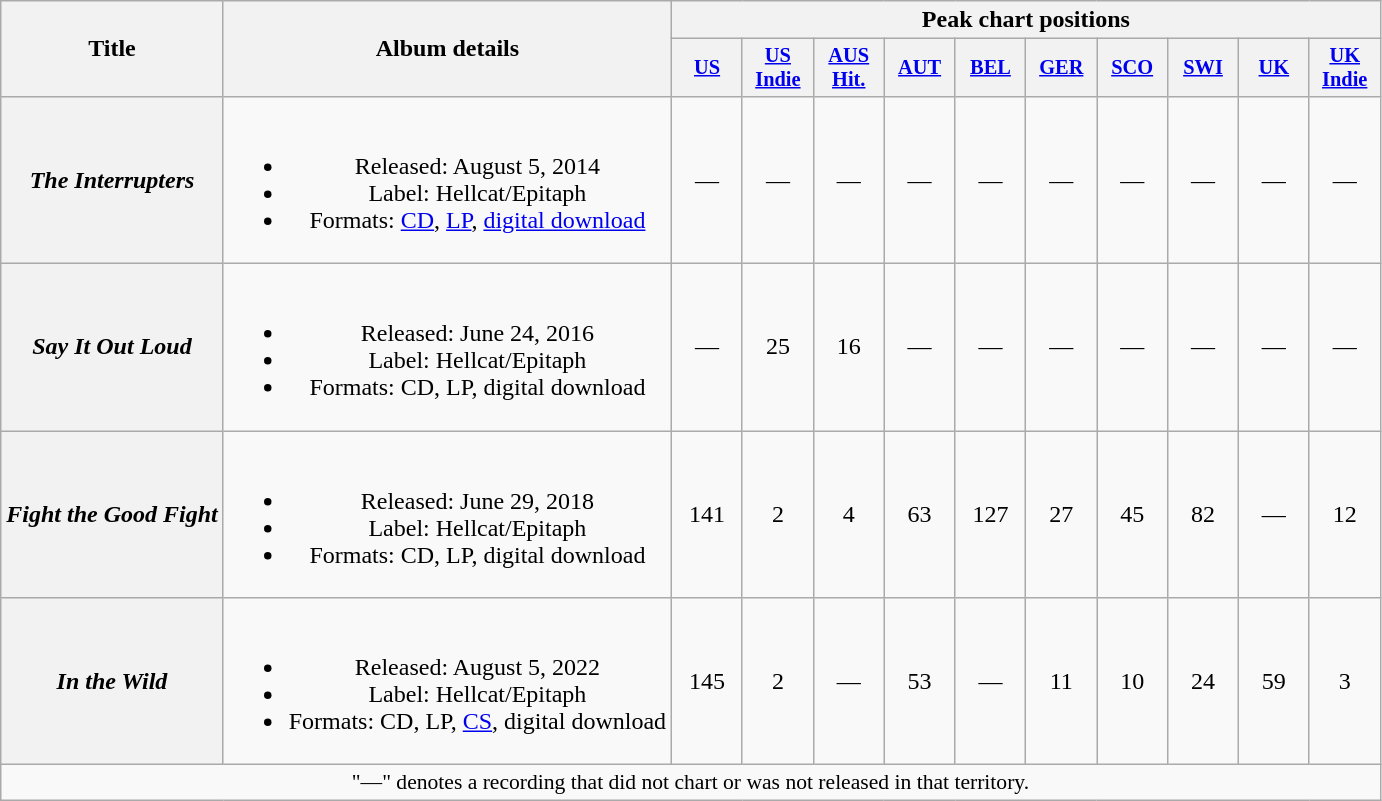<table class="wikitable plainrowheaders" style="text-align:center;">
<tr>
<th scope="col" rowspan="2">Title</th>
<th scope="col" rowspan="2">Album details</th>
<th scope="col" colspan="10">Peak chart positions</th>
</tr>
<tr>
<th scope="col" style="width:3em;font-size:85%;"><a href='#'>US</a><br></th>
<th scope="col" style="width:3em;font-size:85%;"><a href='#'>US<br>Indie</a><br></th>
<th scope="col" style="width:3em;font-size:85%;"><a href='#'>AUS<br>Hit.</a><br></th>
<th scope="col" style="width:3em;font-size:85%;"><a href='#'>AUT</a><br></th>
<th scope="col" style="width:3em;font-size:85%;"><a href='#'>BEL</a><br></th>
<th scope="col" style="width:3em;font-size:85%;"><a href='#'>GER</a><br></th>
<th scope="col" style="width:3em;font-size:85%;"><a href='#'>SCO</a><br></th>
<th scope="col" style="width:3em;font-size:85%;"><a href='#'>SWI</a><br></th>
<th scope="col" style="width:3em;font-size:85%;"><a href='#'>UK</a><br></th>
<th scope="col" style="width:3em;font-size:85%;"><a href='#'>UK<br>Indie</a><br></th>
</tr>
<tr>
<th scope="row"><em>The Interrupters</em></th>
<td><br><ul><li>Released: August 5, 2014</li><li>Label: Hellcat/Epitaph</li><li>Formats: <a href='#'>CD</a>, <a href='#'>LP</a>, <a href='#'>digital download</a></li></ul></td>
<td>—</td>
<td>—</td>
<td>—</td>
<td>—</td>
<td>—</td>
<td>—</td>
<td>—</td>
<td>—</td>
<td>—</td>
<td>—</td>
</tr>
<tr>
<th scope="row"><em>Say It Out Loud</em></th>
<td><br><ul><li>Released: June 24, 2016</li><li>Label: Hellcat/Epitaph</li><li>Formats: CD, LP, digital download</li></ul></td>
<td>—</td>
<td>25</td>
<td>16</td>
<td>—</td>
<td>—</td>
<td>—</td>
<td>—</td>
<td>—</td>
<td>—</td>
<td>—</td>
</tr>
<tr>
<th scope="row"><em>Fight the Good Fight</em></th>
<td><br><ul><li>Released: June 29, 2018</li><li>Label: Hellcat/Epitaph</li><li>Formats: CD, LP, digital download</li></ul></td>
<td>141</td>
<td>2</td>
<td>4</td>
<td>63</td>
<td>127</td>
<td>27</td>
<td>45</td>
<td>82</td>
<td>—</td>
<td>12</td>
</tr>
<tr>
<th scope="row"><em>In the Wild</em></th>
<td><br><ul><li>Released: August 5, 2022</li><li>Label: Hellcat/Epitaph</li><li>Formats: CD, LP, <a href='#'>CS</a>, digital download</li></ul></td>
<td>145</td>
<td>2</td>
<td>—</td>
<td>53</td>
<td>—</td>
<td>11</td>
<td>10</td>
<td>24</td>
<td>59</td>
<td>3</td>
</tr>
<tr>
<td colspan="16" style="font-size:90%">"—" denotes a recording that did not chart or was not released in that territory.</td>
</tr>
</table>
